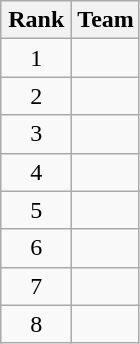<table class="wikitable">
<tr>
<th style="width: 40px;">Rank</th>
<th>Team</th>
</tr>
<tr>
<td style="text-align: center;">1</td>
<td></td>
</tr>
<tr>
<td style="text-align: center;">2</td>
<td></td>
</tr>
<tr>
<td style="text-align: center;">3</td>
<td></td>
</tr>
<tr>
<td style="text-align: center;">4</td>
<td></td>
</tr>
<tr>
<td style="text-align: center;">5</td>
<td></td>
</tr>
<tr>
<td style="text-align: center;">6</td>
<td></td>
</tr>
<tr>
<td style="text-align: center;">7</td>
<td></td>
</tr>
<tr>
<td style="text-align: center;">8</td>
<td></td>
</tr>
</table>
